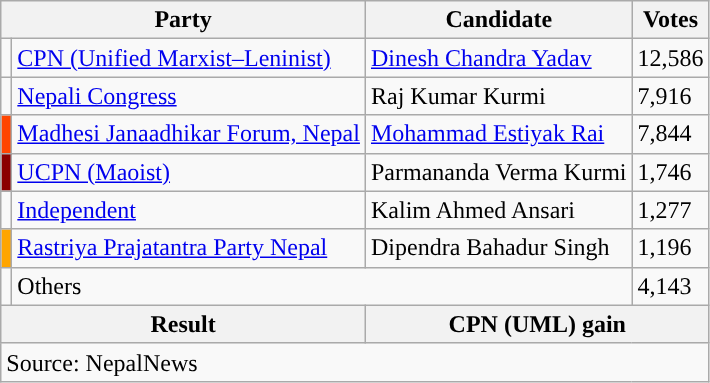<table class="wikitable">
<tr>
<th colspan="2">Party</th>
<th>Candidate</th>
<th>Votes</th>
</tr>
<tr>
<td style="background-color:"></td>
<td><a href='#'>CPN (Unified Marxist–Leninist)</a></td>
<td><a href='#'>Dinesh Chandra Yadav</a></td>
<td>12,586</td>
</tr>
<tr>
<td style="background-color:"></td>
<td><a href='#'>Nepali Congress</a></td>
<td>Raj Kumar Kurmi</td>
<td>7,916</td>
</tr>
<tr>
<td style="background-color:orangered"></td>
<td><a href='#'>Madhesi Janaadhikar Forum, Nepal</a></td>
<td><a href='#'>Mohammad Estiyak Rai</a></td>
<td>7,844</td>
</tr>
<tr>
<td style="background-color:darkred"></td>
<td><a href='#'>UCPN (Maoist)</a></td>
<td>Parmananda Verma Kurmi</td>
<td>1,746</td>
</tr>
<tr>
<td style="background-color:"></td>
<td><a href='#'>Independent</a></td>
<td>Kalim Ahmed Ansari</td>
<td>1,277</td>
</tr>
<tr>
<td style="background-color:orange"></td>
<td><a href='#'>Rastriya Prajatantra Party Nepal</a></td>
<td>Dipendra Bahadur Singh</td>
<td>1,196</td>
</tr>
<tr>
<td></td>
<td colspan="2">Others</td>
<td>4,143</td>
</tr>
<tr>
<th colspan="2">Result</th>
<th colspan="2">CPN (UML) gain</th>
</tr>
<tr>
<td colspan="4">Source: NepalNews</td>
</tr>
</table>
